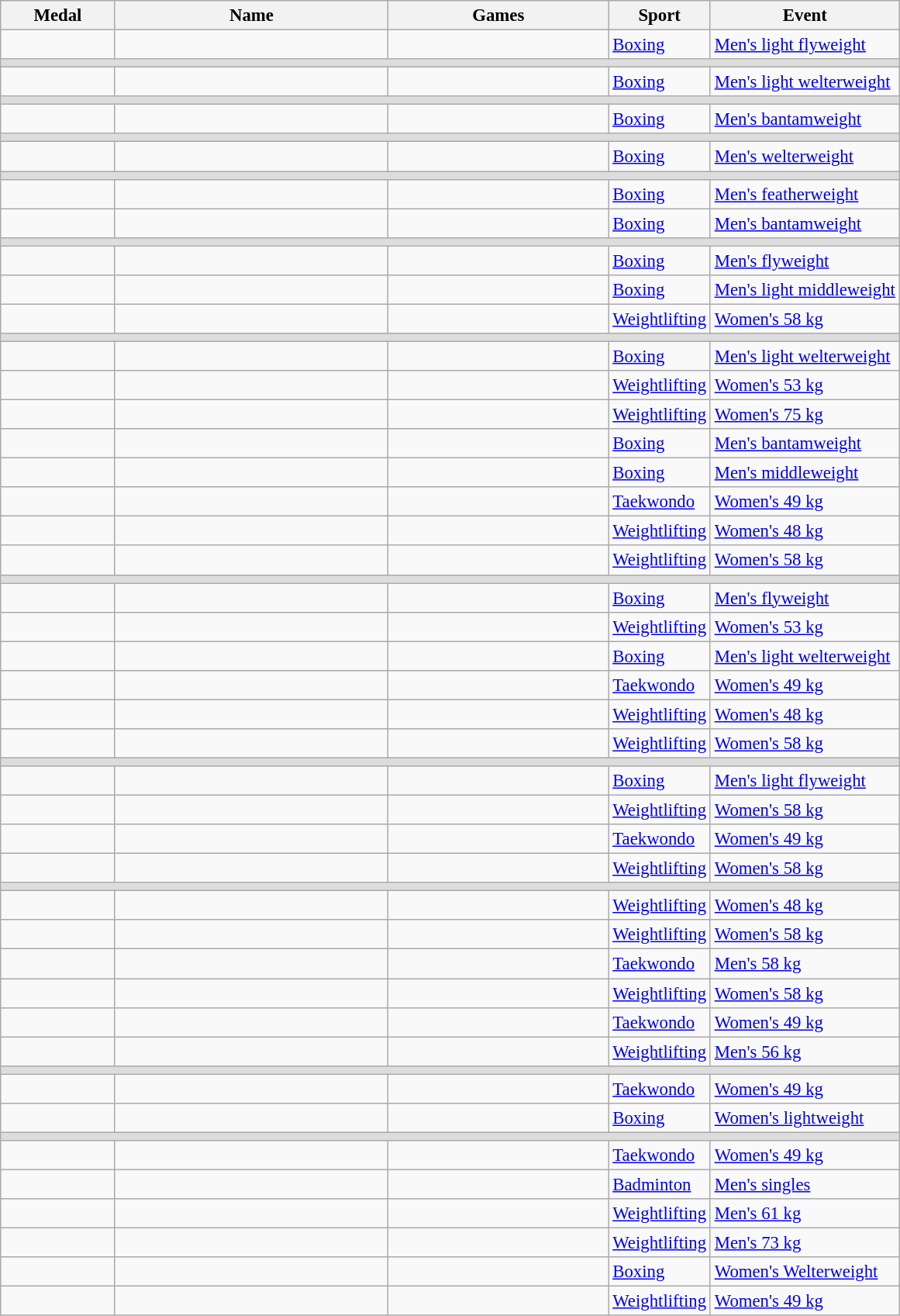<table class="wikitable sortable" style="font-size: 95%;">
<tr>
<th style="width:6em">Medal</th>
<th style="width:15em">Name</th>
<th style="width:12em">Games</th>
<th>Sport</th>
<th>Event</th>
</tr>
<tr>
<td></td>
<td></td>
<td></td>
<td> <a href='#'>Boxing</a></td>
<td><a href='#'>Men's light flyweight</a></td>
</tr>
<tr bgcolor=#DDDDDD>
<td colspan=7></td>
</tr>
<tr>
<td></td>
<td></td>
<td></td>
<td> <a href='#'>Boxing</a></td>
<td><a href='#'>Men's light welterweight</a></td>
</tr>
<tr bgcolor=#DDDDDD>
<td colspan=7></td>
</tr>
<tr>
<td></td>
<td></td>
<td></td>
<td> <a href='#'>Boxing</a></td>
<td><a href='#'>Men's bantamweight</a></td>
</tr>
<tr bgcolor=#DDDDDD>
<td colspan=7></td>
</tr>
<tr>
<td></td>
<td></td>
<td></td>
<td> <a href='#'>Boxing</a></td>
<td><a href='#'>Men's welterweight</a></td>
</tr>
<tr bgcolor=#DDDDDD>
<td colspan=7></td>
</tr>
<tr>
<td></td>
<td></td>
<td></td>
<td> <a href='#'>Boxing</a></td>
<td><a href='#'>Men's featherweight</a></td>
</tr>
<tr>
<td></td>
<td></td>
<td></td>
<td> <a href='#'>Boxing</a></td>
<td><a href='#'>Men's bantamweight</a></td>
</tr>
<tr bgcolor=#DDDDDD>
<td colspan=7></td>
</tr>
<tr>
<td></td>
<td></td>
<td></td>
<td> <a href='#'>Boxing</a></td>
<td><a href='#'>Men's flyweight</a></td>
</tr>
<tr>
<td></td>
<td></td>
<td></td>
<td> <a href='#'>Boxing</a></td>
<td><a href='#'>Men's light middleweight</a></td>
</tr>
<tr>
<td></td>
<td></td>
<td></td>
<td> <a href='#'>Weightlifting</a></td>
<td><a href='#'>Women's 58 kg</a></td>
</tr>
<tr bgcolor=#DDDDDD>
<td colspan=7></td>
</tr>
<tr>
<td></td>
<td></td>
<td></td>
<td> <a href='#'>Boxing</a></td>
<td><a href='#'>Men's light welterweight</a></td>
</tr>
<tr>
<td></td>
<td></td>
<td></td>
<td> <a href='#'>Weightlifting</a></td>
<td><a href='#'>Women's 53 kg</a></td>
</tr>
<tr>
<td></td>
<td></td>
<td></td>
<td> <a href='#'>Weightlifting</a></td>
<td><a href='#'>Women's 75 kg</a></td>
</tr>
<tr>
<td></td>
<td></td>
<td></td>
<td> <a href='#'>Boxing</a></td>
<td><a href='#'>Men's bantamweight</a></td>
</tr>
<tr>
<td></td>
<td></td>
<td></td>
<td> <a href='#'>Boxing</a></td>
<td><a href='#'>Men's middleweight</a></td>
</tr>
<tr>
<td></td>
<td></td>
<td></td>
<td> <a href='#'>Taekwondo</a></td>
<td><a href='#'>Women's 49 kg</a></td>
</tr>
<tr>
<td></td>
<td></td>
<td></td>
<td> <a href='#'>Weightlifting</a></td>
<td><a href='#'>Women's 48 kg</a></td>
</tr>
<tr>
<td></td>
<td></td>
<td></td>
<td> <a href='#'>Weightlifting</a></td>
<td><a href='#'>Women's 58 kg</a></td>
</tr>
<tr bgcolor=#DDDDDD>
<td colspan=7></td>
</tr>
<tr>
<td></td>
<td></td>
<td></td>
<td> <a href='#'>Boxing</a></td>
<td><a href='#'>Men's flyweight</a></td>
</tr>
<tr>
<td></td>
<td></td>
<td></td>
<td> <a href='#'>Weightlifting</a></td>
<td><a href='#'>Women's 53 kg</a></td>
</tr>
<tr>
<td></td>
<td></td>
<td></td>
<td> <a href='#'>Boxing</a></td>
<td><a href='#'>Men's light welterweight</a></td>
</tr>
<tr>
<td></td>
<td></td>
<td></td>
<td> <a href='#'>Taekwondo</a></td>
<td><a href='#'>Women's 49 kg</a></td>
</tr>
<tr>
<td></td>
<td></td>
<td></td>
<td> <a href='#'>Weightlifting</a></td>
<td><a href='#'>Women's 48 kg</a></td>
</tr>
<tr>
<td></td>
<td></td>
<td></td>
<td> <a href='#'>Weightlifting</a></td>
<td><a href='#'>Women's 58 kg</a></td>
</tr>
<tr bgcolor=#DDDDDD>
<td colspan=7></td>
</tr>
<tr>
<td></td>
<td></td>
<td></td>
<td> <a href='#'>Boxing</a></td>
<td><a href='#'>Men's light flyweight</a></td>
</tr>
<tr>
<td></td>
<td></td>
<td></td>
<td> <a href='#'>Weightlifting</a></td>
<td><a href='#'>Women's 58 kg</a></td>
</tr>
<tr>
<td></td>
<td></td>
<td></td>
<td> <a href='#'>Taekwondo</a></td>
<td><a href='#'>Women's 49 kg</a></td>
</tr>
<tr>
<td></td>
<td></td>
<td></td>
<td> <a href='#'>Weightlifting</a></td>
<td><a href='#'>Women's 58 kg</a></td>
</tr>
<tr bgcolor=#DDDDDD>
<td colspan=7></td>
</tr>
<tr>
<td></td>
<td></td>
<td></td>
<td> <a href='#'>Weightlifting</a></td>
<td><a href='#'>Women's 48 kg</a></td>
</tr>
<tr>
<td></td>
<td></td>
<td></td>
<td> <a href='#'>Weightlifting</a></td>
<td><a href='#'>Women's 58 kg</a></td>
</tr>
<tr>
<td></td>
<td></td>
<td></td>
<td> <a href='#'>Taekwondo</a></td>
<td><a href='#'>Men's 58 kg</a></td>
</tr>
<tr>
<td></td>
<td></td>
<td></td>
<td> <a href='#'>Weightlifting</a></td>
<td><a href='#'>Women's 58 kg</a></td>
</tr>
<tr>
<td></td>
<td></td>
<td></td>
<td> <a href='#'>Taekwondo</a></td>
<td><a href='#'>Women's 49 kg</a></td>
</tr>
<tr>
<td></td>
<td></td>
<td></td>
<td> <a href='#'>Weightlifting</a></td>
<td><a href='#'>Men's 56 kg</a></td>
</tr>
<tr bgcolor=#DDDDDD>
<td colspan=7></td>
</tr>
<tr>
<td></td>
<td></td>
<td></td>
<td> <a href='#'>Taekwondo</a></td>
<td><a href='#'>Women's 49 kg</a></td>
</tr>
<tr>
<td></td>
<td></td>
<td></td>
<td> <a href='#'>Boxing</a></td>
<td><a href='#'>Women's lightweight</a></td>
</tr>
<tr bgcolor=#DDDDDD>
<td colspan=7></td>
</tr>
<tr>
<td></td>
<td></td>
<td></td>
<td> <a href='#'>Taekwondo</a></td>
<td><a href='#'>Women's 49 kg</a></td>
</tr>
<tr>
<td></td>
<td></td>
<td></td>
<td> <a href='#'>Badminton</a></td>
<td><a href='#'>Men's singles</a></td>
</tr>
<tr>
<td></td>
<td></td>
<td></td>
<td> <a href='#'>Weightlifting</a></td>
<td><a href='#'>Men's 61 kg</a></td>
</tr>
<tr>
<td></td>
<td></td>
<td></td>
<td> <a href='#'>Weightlifting</a></td>
<td><a href='#'>Men's 73 kg</a></td>
</tr>
<tr>
<td></td>
<td></td>
<td></td>
<td> <a href='#'>Boxing</a></td>
<td><a href='#'>Women's Welterweight</a></td>
</tr>
<tr>
<td></td>
<td></td>
<td></td>
<td> <a href='#'>Weightlifting</a></td>
<td><a href='#'>Women's 49 kg</a></td>
</tr>
</table>
